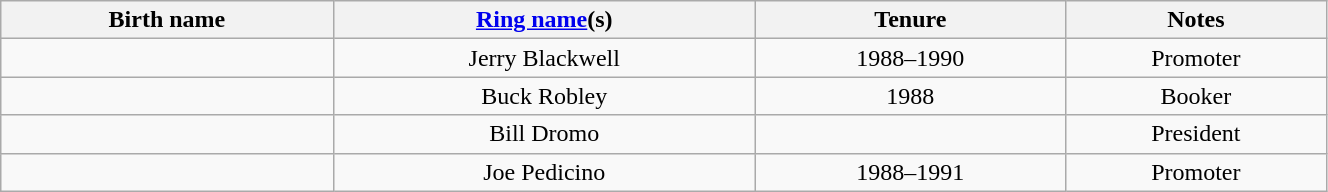<table class="sortable wikitable" style="text-align:center; width:70%;">
<tr>
<th>Birth name</th>
<th><a href='#'>Ring name</a>(s)</th>
<th>Tenure</th>
<th>Notes</th>
</tr>
<tr>
<td></td>
<td>Jerry Blackwell</td>
<td sort>1988–1990</td>
<td>Promoter</td>
</tr>
<tr>
<td></td>
<td>Buck Robley</td>
<td sort>1988</td>
<td>Booker</td>
</tr>
<tr>
<td></td>
<td>Bill Dromo</td>
<td sort></td>
<td>President</td>
</tr>
<tr>
<td></td>
<td>Joe Pedicino</td>
<td sort>1988–1991</td>
<td>Promoter</td>
</tr>
</table>
